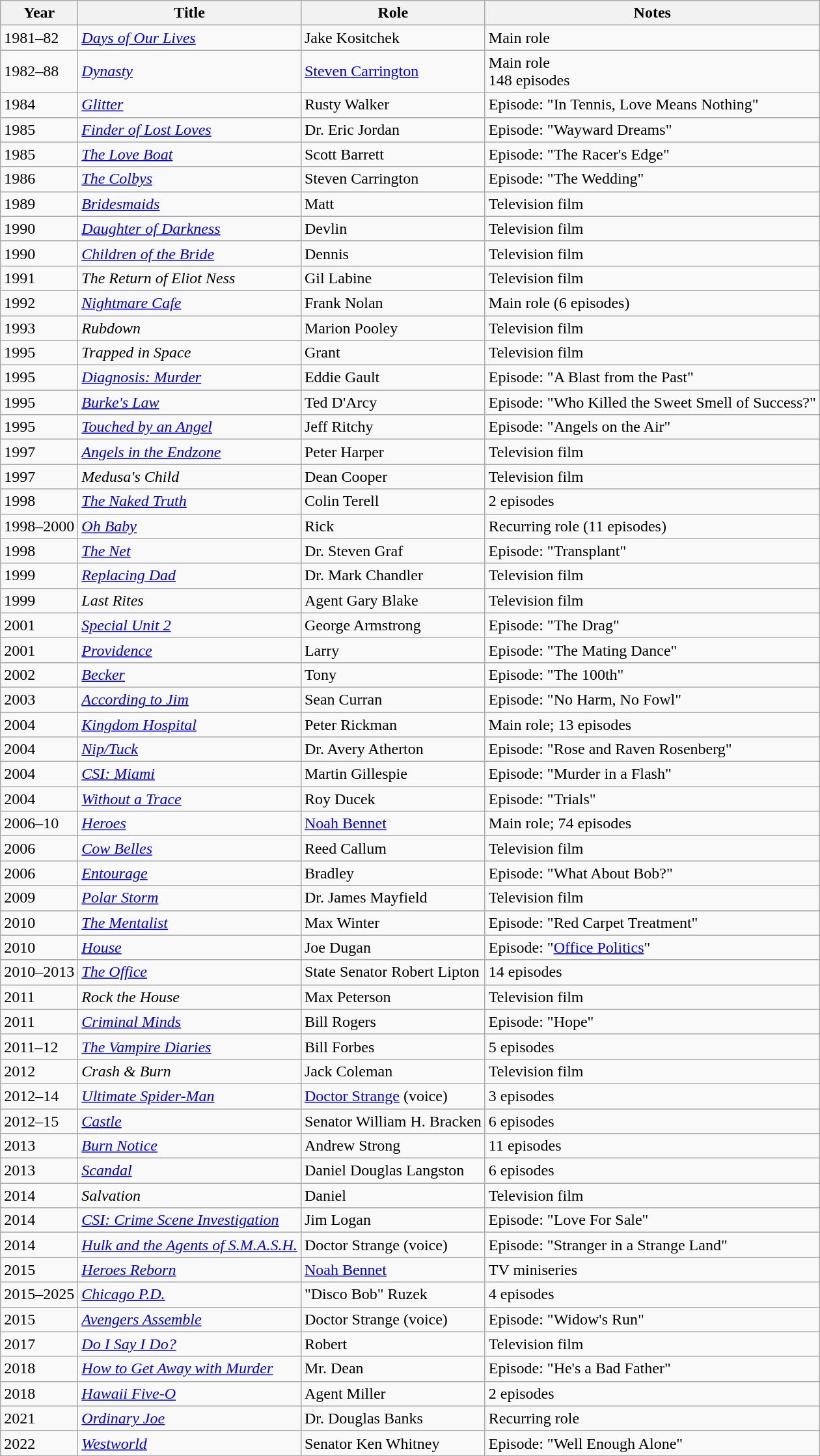<table class="wikitable sortable">
<tr>
<th>Year</th>
<th>Title</th>
<th>Role</th>
<th class="unsortable">Notes</th>
</tr>
<tr>
<td>1981–82</td>
<td><em><a href='#'>Days of Our Lives</a></em></td>
<td>Jake Kositchek</td>
<td>Main role</td>
</tr>
<tr>
<td>1982–88</td>
<td><em><a href='#'>Dynasty</a></em></td>
<td><a href='#'>Steven Carrington</a></td>
<td>Main role<br>148 episodes</td>
</tr>
<tr>
<td>1984</td>
<td><em><a href='#'>Glitter</a></em></td>
<td>Rusty Walker</td>
<td>Episode: "In Tennis, Love Means Nothing"</td>
</tr>
<tr>
<td>1985</td>
<td><em><a href='#'>Finder of Lost Loves</a></em></td>
<td>Dr. Eric Jordan</td>
<td>Episode: "Wayward Dreams"</td>
</tr>
<tr>
<td>1985</td>
<td><em><a href='#'>The Love Boat</a></em></td>
<td>Scott Barrett</td>
<td>Episode: "The Racer's Edge"</td>
</tr>
<tr>
<td>1986</td>
<td><em><a href='#'>The Colbys</a></em></td>
<td>Steven Carrington</td>
<td>Episode: "The Wedding"</td>
</tr>
<tr>
<td>1989</td>
<td><em><a href='#'>Bridesmaids</a></em></td>
<td>Matt</td>
<td>Television film</td>
</tr>
<tr>
<td>1990</td>
<td><em><a href='#'>Daughter of Darkness</a></em></td>
<td>Devlin</td>
<td>Television film</td>
</tr>
<tr>
<td>1990</td>
<td><em><a href='#'>Children of the Bride</a></em></td>
<td>Dennis</td>
<td>Television film</td>
</tr>
<tr>
<td>1991</td>
<td><em>The Return of Eliot Ness</em></td>
<td>Gil Labine</td>
<td>Television film</td>
</tr>
<tr>
<td>1992</td>
<td><em><a href='#'>Nightmare Cafe</a></em></td>
<td>Frank Nolan</td>
<td>Main role (6 episodes)</td>
</tr>
<tr>
<td>1993</td>
<td><em>Rubdown</em></td>
<td>Marion Pooley</td>
<td>Television film</td>
</tr>
<tr>
<td>1995</td>
<td><em>Trapped in Space</em></td>
<td>Grant</td>
<td>Television film</td>
</tr>
<tr>
<td>1995</td>
<td><em><a href='#'>Diagnosis: Murder</a></em></td>
<td>Eddie Gault</td>
<td>Episode: "A Blast from the Past"</td>
</tr>
<tr>
<td>1995</td>
<td><em><a href='#'>Burke's Law</a></em></td>
<td>Ted D'Arcy</td>
<td>Episode: "Who Killed the Sweet Smell of Success?"</td>
</tr>
<tr>
<td>1995</td>
<td><em><a href='#'>Touched by an Angel</a></em></td>
<td>Jeff Ritchy</td>
<td>Episode: "Angels on the Air"</td>
</tr>
<tr>
<td>1997</td>
<td><em><a href='#'>Angels in the Endzone</a></em></td>
<td>Peter Harper</td>
<td>Television film</td>
</tr>
<tr>
<td>1997</td>
<td><em>Medusa's Child</em></td>
<td>Dean Cooper</td>
<td>Television film</td>
</tr>
<tr>
<td>1998</td>
<td><em><a href='#'>The Naked Truth</a></em></td>
<td>Colin Terell</td>
<td>2 episodes</td>
</tr>
<tr>
<td>1998–2000</td>
<td><em><a href='#'>Oh Baby</a></em></td>
<td>Rick</td>
<td>Recurring role (11 episodes)</td>
</tr>
<tr>
<td>1998</td>
<td><em><a href='#'>The Net</a></em></td>
<td>Dr. Steven Graf</td>
<td>Episode: "Transplant"</td>
</tr>
<tr>
<td>1999</td>
<td><em><a href='#'>Replacing Dad</a></em></td>
<td>Dr. Mark Chandler</td>
<td>Television film</td>
</tr>
<tr>
<td>1999</td>
<td><em>Last Rites</em></td>
<td>Agent Gary Blake</td>
<td>Television film</td>
</tr>
<tr>
<td>2001</td>
<td><em><a href='#'>Special Unit 2</a></em></td>
<td>George Armstrong</td>
<td>Episode: "The Drag"</td>
</tr>
<tr>
<td>2001</td>
<td><em><a href='#'>Providence</a></em></td>
<td>Larry</td>
<td>Episode: "The Mating Dance"</td>
</tr>
<tr>
<td>2002</td>
<td><em><a href='#'>Becker</a></em></td>
<td>Tony</td>
<td>Episode: "The 100th"</td>
</tr>
<tr>
<td>2003</td>
<td><em><a href='#'>According to Jim</a></em></td>
<td>Sean Curran</td>
<td>Episode: "No Harm, No Fowl"</td>
</tr>
<tr>
<td>2004</td>
<td><em><a href='#'>Kingdom Hospital</a></em></td>
<td>Peter Rickman</td>
<td>Main role; 13 episodes</td>
</tr>
<tr>
<td>2004</td>
<td><em><a href='#'>Nip/Tuck</a></em></td>
<td>Dr. Avery Atherton</td>
<td>Episode: "Rose and Raven Rosenberg"</td>
</tr>
<tr>
<td>2004</td>
<td><em><a href='#'>CSI: Miami</a></em></td>
<td>Martin Gillespie</td>
<td>Episode: "Murder in a Flash"</td>
</tr>
<tr>
<td>2004</td>
<td><em><a href='#'>Without a Trace</a></em></td>
<td>Roy Ducek</td>
<td>Episode: "Trials"</td>
</tr>
<tr>
<td>2006–10</td>
<td><em><a href='#'>Heroes</a></em></td>
<td><a href='#'>Noah Bennet</a></td>
<td>Main role; 74 episodes</td>
</tr>
<tr>
<td>2006</td>
<td><em><a href='#'>Cow Belles</a></em></td>
<td>Reed Callum</td>
<td>Television film</td>
</tr>
<tr>
<td>2006</td>
<td><em><a href='#'>Entourage</a></em></td>
<td>Bradley</td>
<td>Episode: "What About Bob?"</td>
</tr>
<tr>
<td>2009</td>
<td><em><a href='#'>Polar Storm</a></em></td>
<td>Dr. James Mayfield</td>
<td>Television film</td>
</tr>
<tr>
<td>2010</td>
<td><em><a href='#'>The Mentalist</a></em></td>
<td>Max Winter</td>
<td>Episode: "Red Carpet Treatment"</td>
</tr>
<tr>
<td>2010</td>
<td><em><a href='#'>House</a></em></td>
<td>Joe Dugan</td>
<td>Episode: "<a href='#'>Office Politics</a>"</td>
</tr>
<tr>
<td>2010–2013</td>
<td><em><a href='#'>The Office</a></em></td>
<td>State Senator Robert Lipton</td>
<td>14 episodes</td>
</tr>
<tr>
<td>2011</td>
<td><em>Rock the House</em></td>
<td>Max Peterson</td>
<td>Television film</td>
</tr>
<tr>
<td>2011</td>
<td><em><a href='#'>Criminal Minds</a></em></td>
<td>Bill Rogers</td>
<td>Episode: "Hope"</td>
</tr>
<tr>
<td>2011–12</td>
<td><em><a href='#'>The Vampire Diaries</a></em></td>
<td>Bill Forbes</td>
<td>5 episodes</td>
</tr>
<tr>
<td>2012</td>
<td><em>Crash & Burn</em></td>
<td>Jack Coleman</td>
<td>Television film</td>
</tr>
<tr>
<td>2012–14</td>
<td><em><a href='#'>Ultimate Spider-Man</a></em></td>
<td><a href='#'>Doctor Strange</a> (voice)</td>
<td>3 episodes</td>
</tr>
<tr>
<td>2012–15</td>
<td><em><a href='#'>Castle</a></em></td>
<td>Senator William H. Bracken</td>
<td>6 episodes</td>
</tr>
<tr>
<td>2013</td>
<td><em><a href='#'>Burn Notice</a></em></td>
<td>Andrew Strong</td>
<td>11 episodes</td>
</tr>
<tr>
<td>2013</td>
<td><em><a href='#'>Scandal</a></em></td>
<td>Daniel Douglas Langston</td>
<td>6 episodes</td>
</tr>
<tr>
<td>2014</td>
<td><em>Salvation</em></td>
<td>Daniel</td>
<td>Television film</td>
</tr>
<tr>
<td>2014</td>
<td><em><a href='#'>CSI: Crime Scene Investigation</a></em></td>
<td>Jim Logan</td>
<td>Episode: "Love For Sale"</td>
</tr>
<tr>
<td>2014</td>
<td><em><a href='#'>Hulk and the Agents of S.M.A.S.H.</a></em></td>
<td>Doctor Strange (voice)</td>
<td>Episode: "Stranger in a Strange Land"</td>
</tr>
<tr>
<td>2015</td>
<td><em><a href='#'>Heroes Reborn</a></em></td>
<td><a href='#'>Noah Bennet</a></td>
<td>TV miniseries</td>
</tr>
<tr>
<td>2015–2025</td>
<td><em><a href='#'>Chicago P.D.</a></em></td>
<td>"Disco Bob" Ruzek</td>
<td>4 episodes</td>
</tr>
<tr>
<td>2015</td>
<td><em><a href='#'>Avengers Assemble</a></em></td>
<td>Doctor Strange (voice)</td>
<td>Episode: "Widow's Run"</td>
</tr>
<tr>
<td>2017</td>
<td><em><a href='#'>Do I Say I Do?</a></em></td>
<td>Robert</td>
<td>Television film</td>
</tr>
<tr>
<td>2018</td>
<td><em><a href='#'>How to Get Away with Murder</a></em></td>
<td>Mr. Dean</td>
<td>Episode: "He's a Bad Father"</td>
</tr>
<tr>
<td>2018</td>
<td><em><a href='#'>Hawaii Five-O</a></em></td>
<td>Agent Miller</td>
<td>2 episodes</td>
</tr>
<tr>
<td>2021</td>
<td><em><a href='#'>Ordinary Joe</a></em></td>
<td>Dr. Douglas Banks</td>
<td>Recurring role</td>
</tr>
<tr>
<td>2022</td>
<td><em><a href='#'>Westworld</a></em></td>
<td>Senator Ken Whitney</td>
<td>Episode: "Well Enough Alone"</td>
</tr>
</table>
